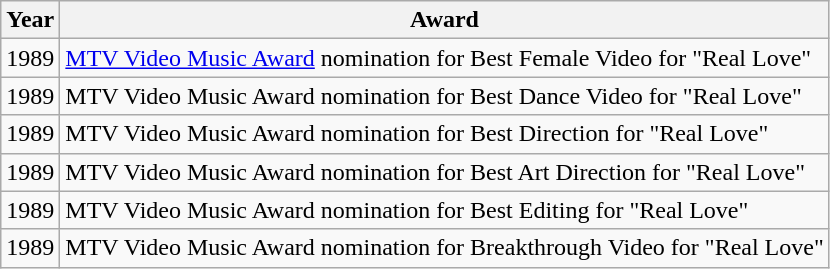<table class="wikitable">
<tr>
<th>Year</th>
<th>Award</th>
</tr>
<tr>
<td>1989</td>
<td><a href='#'>MTV Video Music Award</a> nomination for Best Female Video for "Real Love"</td>
</tr>
<tr>
<td>1989</td>
<td>MTV Video Music Award nomination for Best Dance Video for "Real Love"</td>
</tr>
<tr>
<td>1989</td>
<td>MTV Video Music Award nomination for Best Direction for "Real Love"</td>
</tr>
<tr>
<td>1989</td>
<td>MTV Video Music Award nomination for Best Art Direction for "Real Love"</td>
</tr>
<tr>
<td>1989</td>
<td>MTV Video Music Award nomination for Best Editing for "Real Love"</td>
</tr>
<tr>
<td>1989</td>
<td>MTV Video Music Award nomination for Breakthrough Video for "Real Love"</td>
</tr>
</table>
